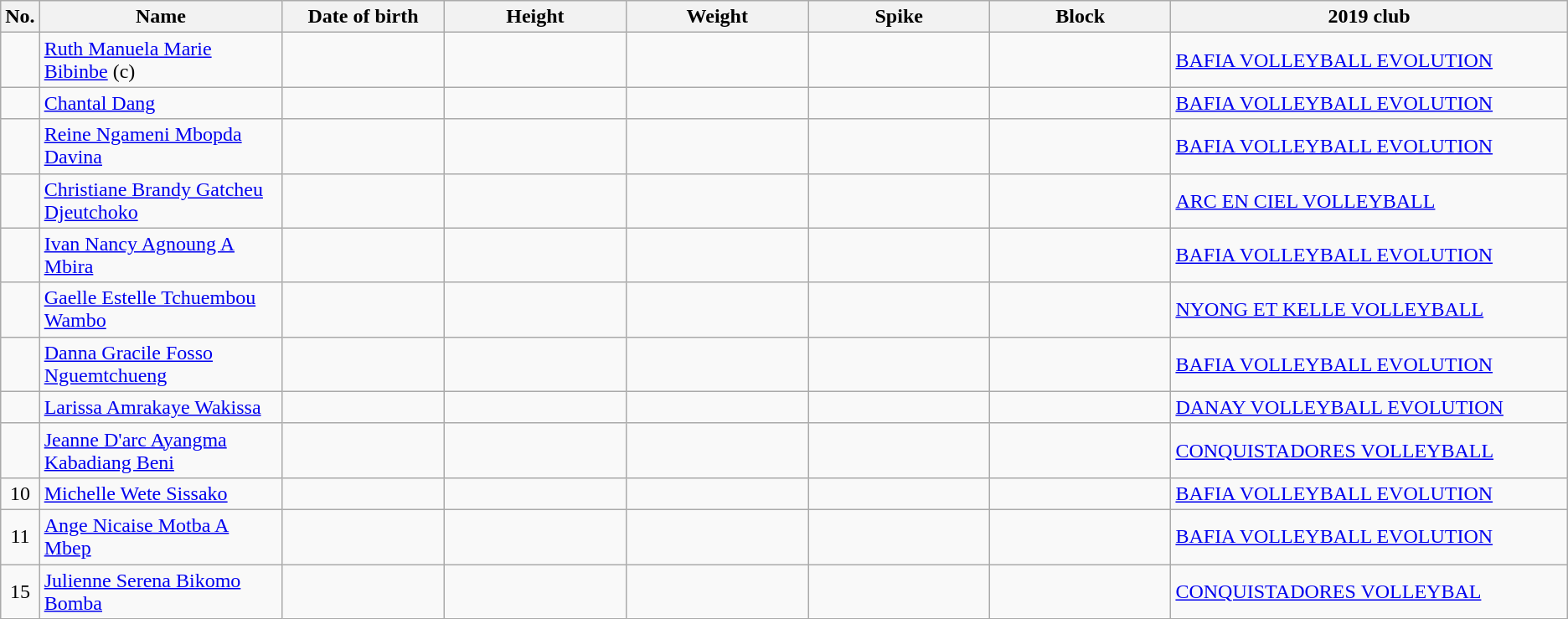<table class="wikitable sortable" style="font-size:100%; text-align:center;">
<tr>
<th>No.</th>
<th style="width:12em">Name</th>
<th style="width:8em">Date of birth</th>
<th style="width:9em">Height</th>
<th style="width:9em">Weight</th>
<th style="width:9em">Spike</th>
<th style="width:9em">Block</th>
<th style="width:20em">2019 club</th>
</tr>
<tr>
<td></td>
<td align=left><a href='#'>Ruth Manuela Marie Bibinbe</a> (c)</td>
<td align=right></td>
<td></td>
<td></td>
<td></td>
<td></td>
<td align=left> <a href='#'>BAFIA VOLLEYBALL EVOLUTION</a></td>
</tr>
<tr>
<td></td>
<td align=left><a href='#'>Chantal Dang</a></td>
<td align=right></td>
<td></td>
<td></td>
<td></td>
<td></td>
<td align=left> <a href='#'>BAFIA VOLLEYBALL EVOLUTION</a></td>
</tr>
<tr>
<td></td>
<td align=left><a href='#'>Reine Ngameni Mbopda Davina</a></td>
<td align=right></td>
<td></td>
<td></td>
<td></td>
<td></td>
<td align=left> <a href='#'>BAFIA VOLLEYBALL EVOLUTION</a></td>
</tr>
<tr>
<td></td>
<td align=left><a href='#'>Christiane Brandy Gatcheu Djeutchoko</a></td>
<td align=right></td>
<td></td>
<td></td>
<td></td>
<td></td>
<td align=left> <a href='#'>ARC EN CIEL VOLLEYBALL</a></td>
</tr>
<tr>
<td></td>
<td align=left><a href='#'>Ivan Nancy Agnoung A Mbira</a></td>
<td align=right></td>
<td></td>
<td></td>
<td></td>
<td></td>
<td align=left> <a href='#'>BAFIA VOLLEYBALL EVOLUTION</a></td>
</tr>
<tr>
<td></td>
<td align=left><a href='#'>Gaelle Estelle Tchuembou Wambo</a></td>
<td align=right></td>
<td></td>
<td></td>
<td></td>
<td></td>
<td align=left> <a href='#'>NYONG ET KELLE VOLLEYBALL</a></td>
</tr>
<tr>
<td></td>
<td align=left><a href='#'>Danna Gracile Fosso Nguemtchueng</a></td>
<td align=right></td>
<td></td>
<td></td>
<td></td>
<td></td>
<td align=left> <a href='#'>BAFIA VOLLEYBALL EVOLUTION</a></td>
</tr>
<tr>
<td></td>
<td align=left><a href='#'>Larissa Amrakaye Wakissa</a></td>
<td align=right></td>
<td></td>
<td></td>
<td></td>
<td></td>
<td align=left> <a href='#'>DANAY VOLLEYBALL EVOLUTION</a></td>
</tr>
<tr>
<td></td>
<td align=left><a href='#'>Jeanne D'arc Ayangma Kabadiang Beni</a></td>
<td align=right></td>
<td></td>
<td></td>
<td></td>
<td></td>
<td align=left> <a href='#'>CONQUISTADORES VOLLEYBALL</a></td>
</tr>
<tr>
<td>10</td>
<td align=left><a href='#'>Michelle Wete Sissako</a></td>
<td align=right></td>
<td></td>
<td></td>
<td></td>
<td></td>
<td align=left> <a href='#'>BAFIA VOLLEYBALL EVOLUTION</a></td>
</tr>
<tr>
<td>11</td>
<td align=left><a href='#'>Ange Nicaise Motba A Mbep</a></td>
<td align=right></td>
<td></td>
<td></td>
<td></td>
<td></td>
<td align=left> <a href='#'>BAFIA VOLLEYBALL EVOLUTION</a></td>
</tr>
<tr>
<td>15</td>
<td align=left><a href='#'>Julienne Serena Bikomo Bomba</a></td>
<td align=right></td>
<td></td>
<td></td>
<td></td>
<td></td>
<td align=left> <a href='#'>CONQUISTADORES VOLLEYBAL</a></td>
</tr>
</table>
